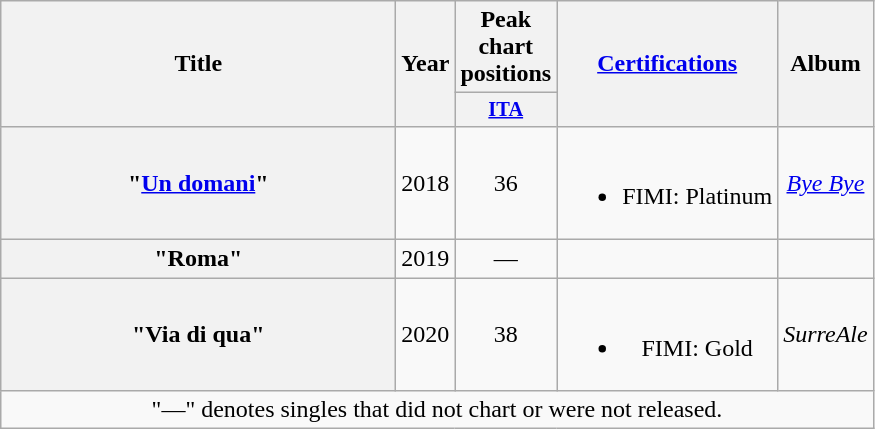<table class="wikitable plainrowheaders" style="text-align:center;">
<tr>
<th rowspan="2" scope="col" style="width:16em;">Title</th>
<th rowspan="2" scope="col" style="width:1em;">Year</th>
<th scope="col">Peak chart positions</th>
<th rowspan="2" scope="col"><a href='#'>Certifications</a></th>
<th rowspan="2">Album</th>
</tr>
<tr>
<th scope="col" style="width:3em;font-size:85%;"><a href='#'>ITA</a><br></th>
</tr>
<tr>
<th scope="row">"<a href='#'>Un domani</a>"<br></th>
<td>2018</td>
<td>36</td>
<td><br><ul><li>FIMI: Platinum</li></ul></td>
<td><em><a href='#'>Bye Bye</a></em></td>
</tr>
<tr>
<th scope="row">"Roma"<br></th>
<td>2019</td>
<td>—</td>
<td></td>
<td></td>
</tr>
<tr>
<th scope="row">"Via di qua"<br></th>
<td>2020</td>
<td>38</td>
<td><br><ul><li>FIMI: Gold</li></ul></td>
<td><em>SurreAle</em></td>
</tr>
<tr>
<td colspan="5">"—" denotes singles that did not chart or were not released.</td>
</tr>
</table>
